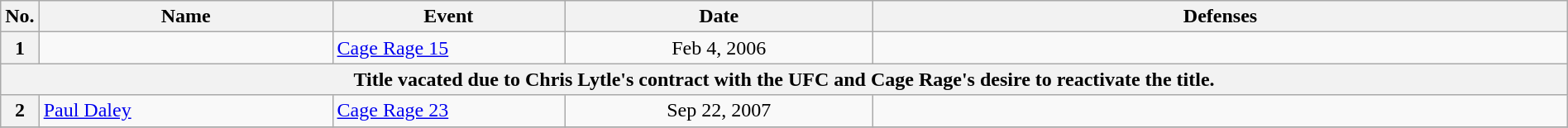<table class="wikitable" width=100%>
<tr>
<th width=1%>No.</th>
<th width=19%>Name</th>
<th width=15%>Event</th>
<th width=20%>Date</th>
<th width=45%>Defenses</th>
</tr>
<tr>
<th>1</th>
<td> <br></td>
<td><a href='#'>Cage Rage 15</a> <br></td>
<td align=center>Feb 4, 2006</td>
<td></td>
</tr>
<tr>
<th colspan=5 align=center>Title vacated due to Chris Lytle's contract with the UFC and Cage Rage's desire to reactivate the title.</th>
</tr>
<tr>
<th>2</th>
<td> <a href='#'>Paul Daley</a> <br></td>
<td><a href='#'>Cage Rage 23</a> <br></td>
<td align=center>Sep 22, 2007</td>
<td></td>
</tr>
<tr>
</tr>
</table>
